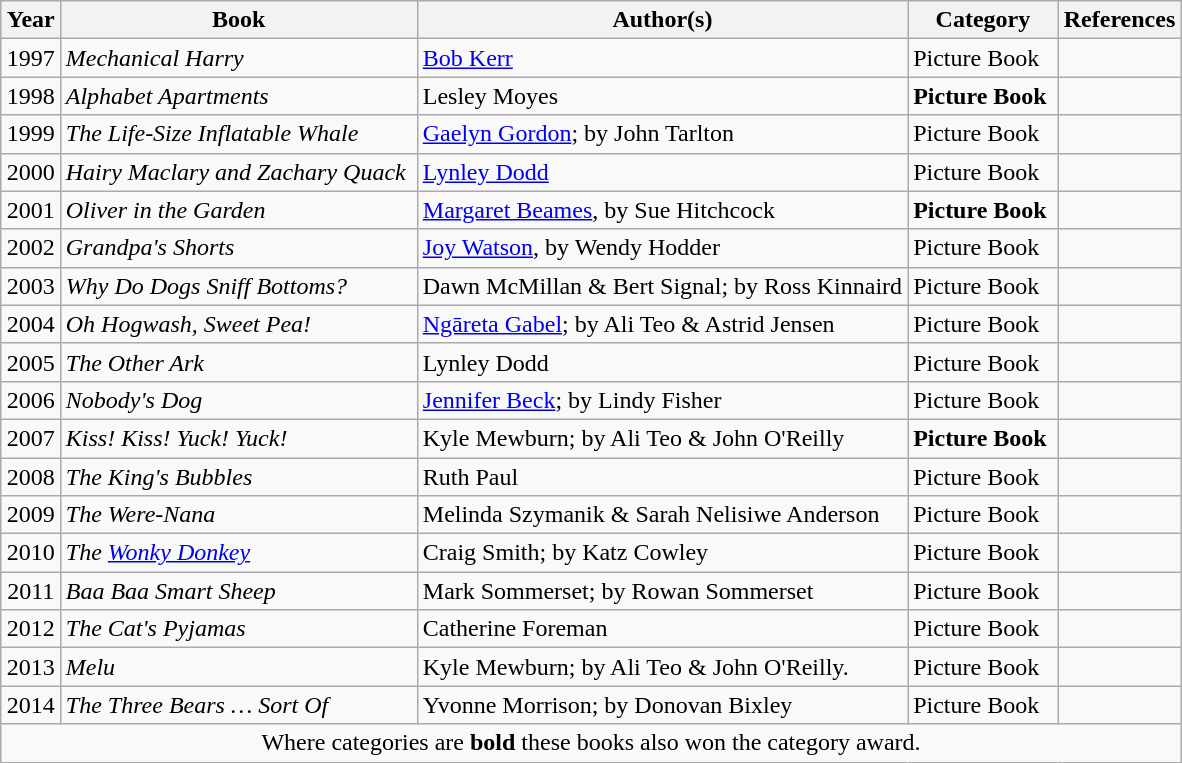<table class="wikitable sortable" style="margin: 0 auto;">
<tr>
<th>Year</th>
<th>Book</th>
<th>Author(s)</th>
<th class="unsortable">Category</th>
<th class="unsortable">References</th>
</tr>
<tr>
<td style="text-align:center;">1997</td>
<td><em>Mechanical Harry</em></td>
<td><a href='#'>Bob Kerr</a></td>
<td>Picture Book</td>
<td style="text-align:center;"></td>
</tr>
<tr>
<td style="text-align:center;">1998</td>
<td><em>Alphabet Apartments</em></td>
<td>Lesley Moyes</td>
<td><strong>Picture Book</strong> </td>
<td style="text-align:center;"></td>
</tr>
<tr>
<td style="text-align:center;">1999</td>
<td><em>The Life-Size Inflatable Whale</em></td>
<td><a href='#'>Gaelyn Gordon</a>;  by John Tarlton</td>
<td>Picture Book</td>
<td style="text-align:center;"></td>
</tr>
<tr>
<td style="text-align:center;">2000</td>
<td><em>Hairy Maclary and Zachary Quack</em> </td>
<td><a href='#'>Lynley Dodd</a></td>
<td>Picture Book</td>
<td style="text-align:center;"></td>
</tr>
<tr>
<td style="text-align:center;">2001</td>
<td><em>Oliver in the Garden</em></td>
<td><a href='#'>Margaret Beames</a>,  by Sue Hitchcock</td>
<td><strong>Picture Book</strong></td>
<td style="text-align:center;"></td>
</tr>
<tr>
<td style="text-align:center;">2002</td>
<td><em>Grandpa's Shorts</em></td>
<td><a href='#'>Joy Watson</a>,  by Wendy Hodder</td>
<td>Picture Book</td>
<td style="text-align:center;"></td>
</tr>
<tr>
<td style="text-align:center;">2003</td>
<td><em>Why Do Dogs Sniff Bottoms?</em></td>
<td>Dawn McMillan & Bert Signal;  by Ross Kinnaird</td>
<td>Picture Book</td>
<td style="text-align:center;"></td>
</tr>
<tr>
<td style="text-align:center;">2004</td>
<td><em>Oh Hogwash, Sweet Pea!</em></td>
<td><a href='#'>Ngāreta Gabel</a>;  by Ali Teo & Astrid Jensen</td>
<td>Picture Book</td>
<td style="text-align:center;"></td>
</tr>
<tr>
<td style="text-align:center;">2005</td>
<td><em>The Other Ark</em></td>
<td>Lynley Dodd</td>
<td>Picture Book</td>
<td style="text-align:center;"></td>
</tr>
<tr>
<td style="text-align:center;">2006</td>
<td><em>Nobody's Dog</em></td>
<td><a href='#'>Jennifer Beck</a>;  by Lindy Fisher</td>
<td>Picture Book</td>
<td style="text-align:center;"></td>
</tr>
<tr>
<td style="text-align:center;">2007</td>
<td><em>Kiss! Kiss! Yuck! Yuck!</em></td>
<td>Kyle Mewburn;  by Ali Teo & John O'Reilly</td>
<td><strong>Picture Book</strong></td>
<td style="text-align:center;"></td>
</tr>
<tr>
<td style="text-align:center;">2008</td>
<td><em>The King's Bubbles</em></td>
<td>Ruth Paul</td>
<td>Picture Book</td>
<td style="text-align:center;"></td>
</tr>
<tr>
<td style="text-align:center;">2009</td>
<td><em>The Were-Nana</em></td>
<td>Melinda Szymanik & Sarah Nelisiwe Anderson</td>
<td>Picture Book</td>
<td style="text-align:center;"></td>
</tr>
<tr>
<td style="text-align:center;">2010</td>
<td><em>The <a href='#'>Wonky Donkey</a></em></td>
<td>Craig Smith;  by Katz Cowley</td>
<td>Picture Book</td>
<td style="text-align:center;"></td>
</tr>
<tr>
<td style="text-align:center;">2011</td>
<td><em>Baa Baa Smart Sheep</em></td>
<td>Mark Sommerset;  by Rowan Sommerset</td>
<td>Picture Book</td>
<td style="text-align:center;"></td>
</tr>
<tr>
<td style="text-align:center;">2012</td>
<td><em>The Cat's Pyjamas</em></td>
<td>Catherine Foreman</td>
<td>Picture Book</td>
<td style="text-align:center;"></td>
</tr>
<tr>
<td style="text-align:center;">2013</td>
<td><em>Melu</em></td>
<td>Kyle Mewburn;  by Ali Teo & John O'Reilly.</td>
<td>Picture Book</td>
<td style="text-align:center;"></td>
</tr>
<tr>
<td style="text-align:center;">2014</td>
<td><em>The Three Bears … Sort Of</em></td>
<td>Yvonne Morrison;  by Donovan Bixley</td>
<td>Picture Book</td>
<td style="text-align:center;"></td>
</tr>
<tr class="sortbottom">
<td colspan="5" style="text-align:center;">Where categories are <strong>bold</strong> these books also won the category award.</td>
</tr>
</table>
